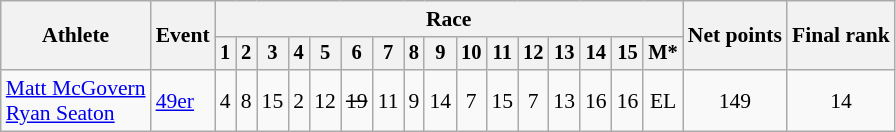<table class="wikitable" style="font-size:90%;">
<tr>
<th rowspan=2>Athlete</th>
<th rowspan=2>Event</th>
<th colspan=16>Race</th>
<th rowspan=2>Net points</th>
<th rowspan=2>Final rank</th>
</tr>
<tr style="font-size:95%">
<th>1</th>
<th>2</th>
<th>3</th>
<th>4</th>
<th>5</th>
<th>6</th>
<th>7</th>
<th>8</th>
<th>9</th>
<th>10</th>
<th>11</th>
<th>12</th>
<th>13</th>
<th>14</th>
<th>15</th>
<th>M*</th>
</tr>
<tr align=center>
<td align=left><a href='#'>Matt McGovern</a><br><a href='#'>Ryan Seaton</a></td>
<td align=left><a href='#'>49er</a></td>
<td>4</td>
<td>8</td>
<td>15</td>
<td>2</td>
<td>12</td>
<td><s>19</s></td>
<td>11</td>
<td>9</td>
<td>14</td>
<td>7</td>
<td>15</td>
<td>7</td>
<td>13</td>
<td>16</td>
<td>16</td>
<td>EL</td>
<td>149</td>
<td>14</td>
</tr>
</table>
